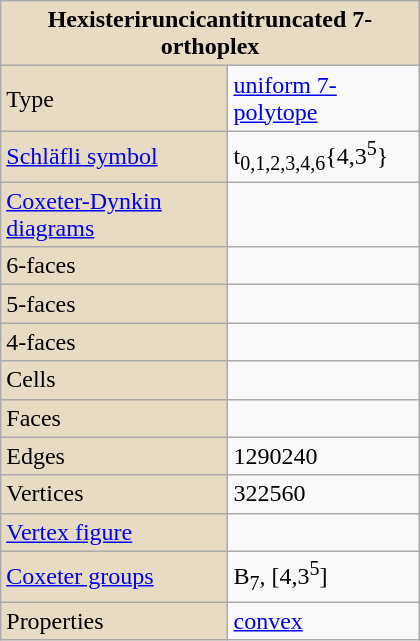<table class="wikitable" align="right" style="margin-left:10px" width="280">
<tr>
<th style="background:#e7dcc3;" colspan="2">Hexisteriruncicantitruncated 7-orthoplex</th>
</tr>
<tr>
<td style="background:#e7dcc3;">Type</td>
<td><a href='#'>uniform 7-polytope</a></td>
</tr>
<tr>
<td style="background:#e7dcc3;"><a href='#'>Schläfli symbol</a></td>
<td>t<sub>0,1,2,3,4,6</sub>{4,3<sup>5</sup>}</td>
</tr>
<tr>
<td style="background:#e7dcc3;"><a href='#'>Coxeter-Dynkin diagrams</a></td>
<td></td>
</tr>
<tr>
<td style="background:#e7dcc3;">6-faces</td>
<td></td>
</tr>
<tr>
<td style="background:#e7dcc3;">5-faces</td>
<td></td>
</tr>
<tr>
<td style="background:#e7dcc3;">4-faces</td>
<td></td>
</tr>
<tr>
<td style="background:#e7dcc3;">Cells</td>
<td></td>
</tr>
<tr>
<td style="background:#e7dcc3;">Faces</td>
<td></td>
</tr>
<tr>
<td style="background:#e7dcc3;">Edges</td>
<td>1290240</td>
</tr>
<tr>
<td style="background:#e7dcc3;">Vertices</td>
<td>322560</td>
</tr>
<tr>
<td style="background:#e7dcc3;"><a href='#'>Vertex figure</a></td>
<td></td>
</tr>
<tr>
<td style="background:#e7dcc3;"><a href='#'>Coxeter groups</a></td>
<td>B<sub>7</sub>, [4,3<sup>5</sup>]</td>
</tr>
<tr>
<td style="background:#e7dcc3;">Properties</td>
<td><a href='#'>convex</a></td>
</tr>
</table>
